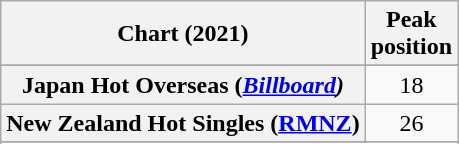<table class="wikitable sortable plainrowheaders" style="text-align:center;">
<tr>
<th scope="col">Chart (2021)</th>
<th scope="col">Peak<br>position</th>
</tr>
<tr>
</tr>
<tr>
</tr>
<tr>
<th scope="row">Japan Hot Overseas (<em><a href='#'>Billboard</a>)</th>
<td>18</td>
</tr>
<tr>
<th scope="row">New Zealand Hot Singles (<a href='#'>RMNZ</a>)</th>
<td>26</td>
</tr>
<tr>
</tr>
<tr>
</tr>
<tr>
</tr>
</table>
